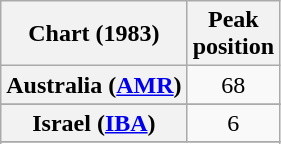<table class="wikitable sortable plainrowheaders" style="text-align:center">
<tr>
<th>Chart (1983)</th>
<th>Peak<br>position</th>
</tr>
<tr>
<th scope="row">Australia (<a href='#'>AMR</a>)</th>
<td style="text-align:center;">68</td>
</tr>
<tr>
</tr>
<tr>
</tr>
<tr>
<th scope="row">Israel (<a href='#'>IBA</a>)</th>
<td>6</td>
</tr>
<tr>
</tr>
<tr>
</tr>
</table>
